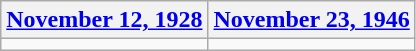<table class=wikitable>
<tr>
<th><a href='#'>November 12, 1928</a></th>
<th><a href='#'>November 23, 1946</a></th>
</tr>
<tr>
<td></td>
<td></td>
</tr>
</table>
